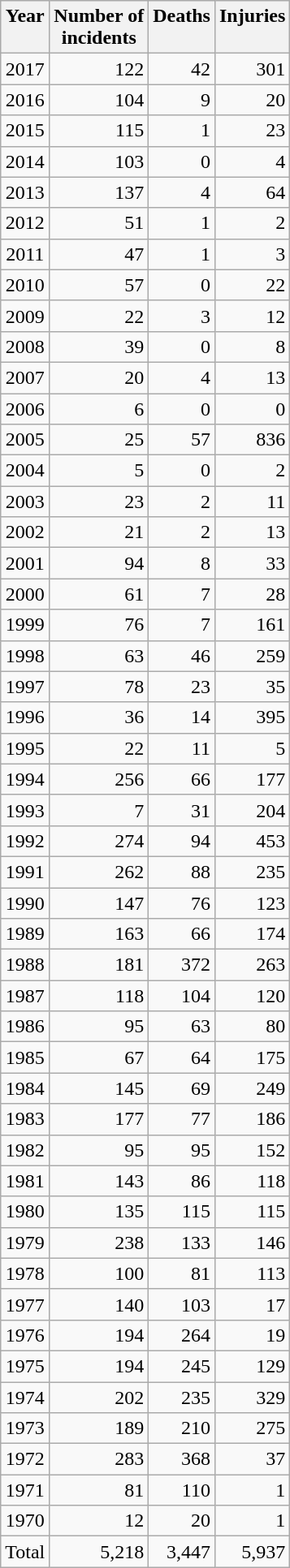<table class="wikitable sortable collapsible floatright" style="text-align:right">
<tr style="background:#ececec; vertical-align:top;">
<th>Year</th>
<th>Number of<br>incidents</th>
<th>Deaths</th>
<th>Injuries</th>
</tr>
<tr>
<td align=center>2017</td>
<td>122</td>
<td>42</td>
<td>301</td>
</tr>
<tr>
<td align=center>2016</td>
<td>104</td>
<td>9</td>
<td>20</td>
</tr>
<tr>
<td align=center>2015</td>
<td>115</td>
<td>1</td>
<td>23</td>
</tr>
<tr>
<td align=center>2014</td>
<td>103</td>
<td>0</td>
<td>4</td>
</tr>
<tr>
<td align=center>2013</td>
<td>137</td>
<td>4</td>
<td>64</td>
</tr>
<tr>
<td align=center>2012</td>
<td>51</td>
<td>1</td>
<td>2</td>
</tr>
<tr>
<td align=center>2011</td>
<td>47</td>
<td>1</td>
<td>3</td>
</tr>
<tr>
<td align=center>2010</td>
<td>57</td>
<td>0</td>
<td>22</td>
</tr>
<tr>
<td align=center>2009</td>
<td>22</td>
<td>3</td>
<td>12</td>
</tr>
<tr>
<td align=center>2008</td>
<td>39</td>
<td>0</td>
<td>8</td>
</tr>
<tr>
<td align=center>2007</td>
<td>20</td>
<td>4</td>
<td>13</td>
</tr>
<tr>
<td align=center>2006</td>
<td>6</td>
<td>0</td>
<td>0</td>
</tr>
<tr>
<td align=center>2005</td>
<td>25</td>
<td>57</td>
<td>836</td>
</tr>
<tr>
<td align=center>2004</td>
<td>5</td>
<td>0</td>
<td>2</td>
</tr>
<tr>
<td align=center>2003</td>
<td>23</td>
<td>2</td>
<td>11</td>
</tr>
<tr>
<td align=center>2002</td>
<td>21</td>
<td>2</td>
<td>13</td>
</tr>
<tr>
<td align=center>2001</td>
<td>94</td>
<td>8</td>
<td>33</td>
</tr>
<tr>
<td align=center>2000</td>
<td>61</td>
<td>7</td>
<td>28</td>
</tr>
<tr>
<td align=center>1999</td>
<td>76</td>
<td>7</td>
<td>161</td>
</tr>
<tr>
<td align=center>1998</td>
<td>63</td>
<td>46</td>
<td>259</td>
</tr>
<tr>
<td align=center>1997</td>
<td>78</td>
<td>23</td>
<td>35</td>
</tr>
<tr>
<td align=center>1996</td>
<td>36</td>
<td>14</td>
<td>395</td>
</tr>
<tr>
<td align=center>1995</td>
<td>22</td>
<td>11</td>
<td>5</td>
</tr>
<tr>
<td align=center>1994</td>
<td>256</td>
<td>66</td>
<td>177</td>
</tr>
<tr>
<td align=center>1993</td>
<td>7</td>
<td>31</td>
<td>204</td>
</tr>
<tr>
<td align=center>1992</td>
<td>274</td>
<td>94</td>
<td>453</td>
</tr>
<tr>
<td align=center>1991</td>
<td>262</td>
<td>88</td>
<td>235</td>
</tr>
<tr>
<td align=center>1990</td>
<td>147</td>
<td>76</td>
<td>123</td>
</tr>
<tr>
<td align=center>1989</td>
<td>163</td>
<td>66</td>
<td>174</td>
</tr>
<tr>
<td align=center>1988</td>
<td>181</td>
<td>372</td>
<td>263</td>
</tr>
<tr>
<td align=center>1987</td>
<td>118</td>
<td>104</td>
<td>120</td>
</tr>
<tr>
<td align=center>1986</td>
<td>95</td>
<td>63</td>
<td>80</td>
</tr>
<tr>
<td align=center>1985</td>
<td>67</td>
<td>64</td>
<td>175</td>
</tr>
<tr>
<td align=center>1984</td>
<td>145</td>
<td>69</td>
<td>249</td>
</tr>
<tr>
<td align=center>1983</td>
<td>177</td>
<td>77</td>
<td>186</td>
</tr>
<tr>
<td align=center>1982</td>
<td>95</td>
<td>95</td>
<td>152</td>
</tr>
<tr>
<td align=center>1981</td>
<td>143</td>
<td>86</td>
<td>118</td>
</tr>
<tr>
<td align=center>1980</td>
<td>135</td>
<td>115</td>
<td>115</td>
</tr>
<tr>
<td align=center>1979</td>
<td>238</td>
<td>133</td>
<td>146</td>
</tr>
<tr>
<td align=center>1978</td>
<td>100</td>
<td>81</td>
<td>113</td>
</tr>
<tr>
<td align=center>1977</td>
<td>140</td>
<td>103</td>
<td>17</td>
</tr>
<tr>
<td align=center>1976</td>
<td>194</td>
<td>264</td>
<td>19</td>
</tr>
<tr>
<td align=center>1975</td>
<td>194</td>
<td>245</td>
<td>129</td>
</tr>
<tr>
<td align=center>1974</td>
<td>202</td>
<td>235</td>
<td>329</td>
</tr>
<tr>
<td align=center>1973</td>
<td>189</td>
<td>210</td>
<td>275</td>
</tr>
<tr>
<td align=center>1972</td>
<td>283</td>
<td>368</td>
<td>37</td>
</tr>
<tr>
<td align=center>1971</td>
<td>81</td>
<td>110</td>
<td>1</td>
</tr>
<tr>
<td align=center>1970</td>
<td>12</td>
<td>20</td>
<td>1</td>
</tr>
<tr>
<td align=center>Total</td>
<td>5,218</td>
<td>3,447</td>
<td>5,937</td>
</tr>
</table>
